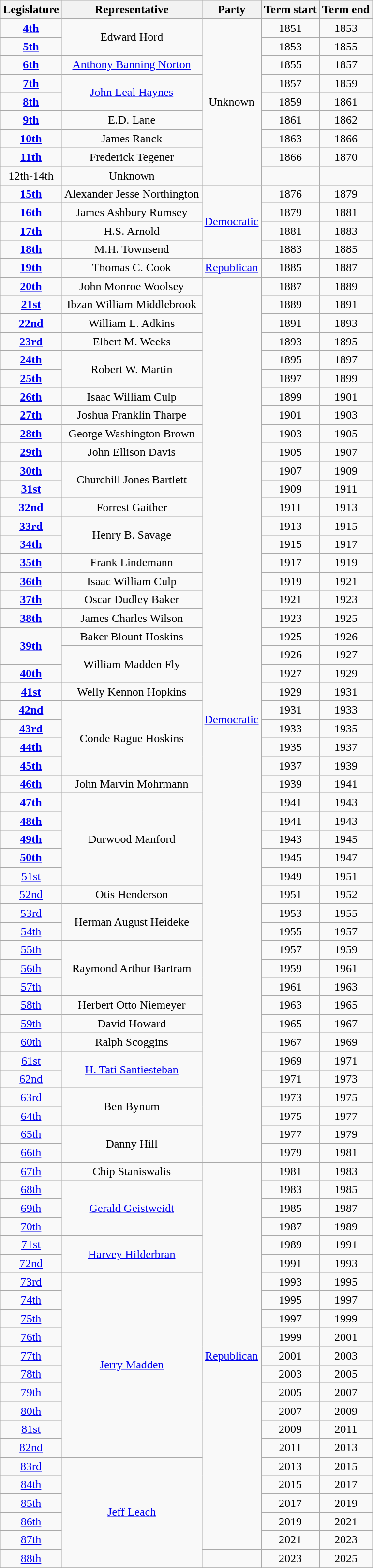<table class="wikitable" style="text-align:center">
<tr>
<th>Legislature</th>
<th>Representative</th>
<th>Party</th>
<th>Term start</th>
<th>Term end</th>
</tr>
<tr>
<td><a href='#'><strong>4th</strong></a></td>
<td rowspan="2">Edward Hord</td>
<td rowspan="9">Unknown</td>
<td>1851</td>
<td>1853</td>
</tr>
<tr>
<td><a href='#'><strong>5th</strong></a></td>
<td>1853</td>
<td>1855</td>
</tr>
<tr>
<td><a href='#'><strong>6th</strong></a></td>
<td><a href='#'>Anthony Banning Norton</a></td>
<td>1855</td>
<td>1857</td>
</tr>
<tr>
<td><a href='#'><strong>7th</strong></a></td>
<td rowspan="2"><a href='#'>John Leal Haynes</a></td>
<td>1857</td>
<td>1859</td>
</tr>
<tr>
<td><a href='#'><strong>8th</strong></a></td>
<td>1859</td>
<td>1861</td>
</tr>
<tr>
<td><a href='#'><strong>9th</strong></a></td>
<td>E.D. Lane</td>
<td>1861</td>
<td>1862</td>
</tr>
<tr>
<td><a href='#'><strong>10th</strong></a></td>
<td>James Ranck</td>
<td>1863</td>
<td>1866</td>
</tr>
<tr>
<td><a href='#'><strong>11th</strong></a></td>
<td>Frederick Tegener</td>
<td>1866</td>
<td>1870</td>
</tr>
<tr>
<td>12th-14th</td>
<td>Unknown</td>
<td></td>
<td></td>
</tr>
<tr>
<td><a href='#'><strong>15th</strong></a></td>
<td>Alexander Jesse Northington</td>
<td rowspan="4" ><a href='#'>Democratic</a></td>
<td>1876</td>
<td>1879</td>
</tr>
<tr>
<td><a href='#'><strong>16th</strong></a></td>
<td>James Ashbury Rumsey</td>
<td>1879</td>
<td>1881</td>
</tr>
<tr>
<td><a href='#'><strong>17th</strong></a></td>
<td>H.S. Arnold</td>
<td>1881</td>
<td>1883</td>
</tr>
<tr>
<td><a href='#'><strong>18th</strong></a></td>
<td>M.H. Townsend</td>
<td>1883</td>
<td>1885</td>
</tr>
<tr>
<td><a href='#'><strong>19th</strong></a></td>
<td>Thomas C. Cook</td>
<td><a href='#'>Republican</a></td>
<td>1885</td>
<td>1887</td>
</tr>
<tr>
<td><a href='#'><strong>20th</strong></a></td>
<td>John Monroe Woolsey</td>
<td rowspan="48" ><a href='#'>Democratic</a></td>
<td>1887</td>
<td>1889</td>
</tr>
<tr>
<td><a href='#'><strong>21st</strong></a></td>
<td>Ibzan William Middlebrook</td>
<td>1889</td>
<td>1891</td>
</tr>
<tr>
<td><a href='#'><strong>22nd</strong></a></td>
<td>William L. Adkins</td>
<td>1891</td>
<td>1893</td>
</tr>
<tr>
<td><a href='#'><strong>23rd</strong></a></td>
<td>Elbert M. Weeks</td>
<td>1893</td>
<td>1895</td>
</tr>
<tr>
<td><a href='#'><strong>24th</strong></a></td>
<td rowspan="2">Robert W. Martin</td>
<td>1895</td>
<td>1897</td>
</tr>
<tr>
<td><a href='#'><strong>25th</strong></a></td>
<td>1897</td>
<td>1899</td>
</tr>
<tr>
<td><a href='#'><strong>26th</strong></a></td>
<td>Isaac William Culp</td>
<td>1899</td>
<td>1901</td>
</tr>
<tr>
<td><a href='#'><strong>27th</strong></a></td>
<td>Joshua Franklin Tharpe</td>
<td>1901</td>
<td>1903</td>
</tr>
<tr>
<td><a href='#'><strong>28th</strong></a></td>
<td>George Washington Brown</td>
<td>1903</td>
<td>1905</td>
</tr>
<tr>
<td><a href='#'><strong>29th</strong></a></td>
<td>John Ellison Davis</td>
<td>1905</td>
<td>1907</td>
</tr>
<tr>
<td><a href='#'><strong>30th</strong></a></td>
<td rowspan="2">Churchill Jones Bartlett</td>
<td>1907</td>
<td>1909</td>
</tr>
<tr>
<td><a href='#'><strong>31st</strong></a></td>
<td>1909</td>
<td>1911</td>
</tr>
<tr>
<td><a href='#'><strong>32nd</strong></a></td>
<td>Forrest Gaither</td>
<td>1911</td>
<td>1913</td>
</tr>
<tr>
<td><a href='#'><strong>33rd</strong></a></td>
<td rowspan="2">Henry B. Savage</td>
<td>1913</td>
<td>1915</td>
</tr>
<tr>
<td><a href='#'><strong>34th</strong></a></td>
<td>1915</td>
<td>1917</td>
</tr>
<tr>
<td><a href='#'><strong>35th</strong></a></td>
<td>Frank Lindemann</td>
<td>1917</td>
<td>1919</td>
</tr>
<tr>
<td><a href='#'><strong>36th</strong></a></td>
<td>Isaac William Culp</td>
<td>1919</td>
<td>1921</td>
</tr>
<tr>
<td><a href='#'><strong>37th</strong></a></td>
<td>Oscar Dudley Baker</td>
<td>1921</td>
<td>1923</td>
</tr>
<tr>
<td><a href='#'><strong>38th</strong></a></td>
<td>James Charles Wilson</td>
<td>1923</td>
<td>1925</td>
</tr>
<tr>
<td rowspan="2"><a href='#'><strong>39th</strong></a></td>
<td>Baker Blount Hoskins</td>
<td>1925</td>
<td>1926</td>
</tr>
<tr>
<td rowspan="2">William Madden Fly</td>
<td>1926</td>
<td>1927</td>
</tr>
<tr>
<td><a href='#'><strong>40th</strong></a></td>
<td>1927</td>
<td>1929</td>
</tr>
<tr>
<td><a href='#'><strong>41st</strong></a></td>
<td>Welly Kennon Hopkins</td>
<td>1929</td>
<td>1931</td>
</tr>
<tr>
<td><a href='#'><strong>42nd</strong></a></td>
<td rowspan="4">Conde Rague Hoskins</td>
<td>1931</td>
<td>1933</td>
</tr>
<tr>
<td><a href='#'><strong>43rd</strong></a></td>
<td>1933</td>
<td>1935</td>
</tr>
<tr>
<td><a href='#'><strong>44th</strong></a></td>
<td>1935</td>
<td>1937</td>
</tr>
<tr>
<td><a href='#'><strong>45th</strong></a></td>
<td>1937</td>
<td>1939</td>
</tr>
<tr>
<td><a href='#'><strong>46th</strong></a></td>
<td>John Marvin Mohrmann</td>
<td>1939</td>
<td>1941</td>
</tr>
<tr>
<td><a href='#'><strong>47th</strong></a></td>
<td rowspan="5">Durwood Manford</td>
<td>1941</td>
<td>1943</td>
</tr>
<tr>
<td><a href='#'><strong>48th</strong></a></td>
<td>1941</td>
<td>1943</td>
</tr>
<tr>
<td><a href='#'><strong>49th</strong></a></td>
<td>1943</td>
<td>1945</td>
</tr>
<tr>
<td><a href='#'><strong>50th<em></a></td>
<td>1945</td>
<td>1947</td>
</tr>
<tr>
<td><a href='#'></strong>51st<strong></a></td>
<td>1949</td>
<td>1951</td>
</tr>
<tr>
<td><a href='#'></strong>52nd<strong></a></td>
<td>Otis Henderson</td>
<td>1951</td>
<td>1952</td>
</tr>
<tr>
<td><a href='#'></strong>53rd<strong></a></td>
<td rowspan="2">Herman August Heideke</td>
<td>1953</td>
<td>1955</td>
</tr>
<tr>
<td><a href='#'></strong>54th<strong></a></td>
<td>1955</td>
<td>1957</td>
</tr>
<tr>
<td><a href='#'></strong>55th<strong></a></td>
<td rowspan="3">Raymond Arthur Bartram</td>
<td>1957</td>
<td>1959</td>
</tr>
<tr>
<td><a href='#'></strong>56th<strong></a></td>
<td>1959</td>
<td>1961</td>
</tr>
<tr>
<td><a href='#'></strong>57th<strong></a></td>
<td>1961</td>
<td>1963</td>
</tr>
<tr>
<td><a href='#'></strong>58th<strong></a></td>
<td>Herbert Otto Niemeyer</td>
<td>1963</td>
<td>1965</td>
</tr>
<tr>
<td><a href='#'></strong>59th<strong></a></td>
<td>David Howard</td>
<td>1965</td>
<td>1967</td>
</tr>
<tr>
<td><a href='#'></strong>60th<strong></a></td>
<td>Ralph Scoggins</td>
<td>1967</td>
<td>1969</td>
</tr>
<tr>
<td><a href='#'></strong>61st<strong></a></td>
<td rowspan="2"><a href='#'>H. Tati Santiesteban</a></td>
<td>1969</td>
<td>1971</td>
</tr>
<tr>
<td><a href='#'></strong>62nd<strong></a></td>
<td>1971</td>
<td>1973</td>
</tr>
<tr>
<td><a href='#'></strong>63rd<strong></a></td>
<td rowspan="2">Ben Bynum</td>
<td>1973</td>
<td>1975</td>
</tr>
<tr>
<td><a href='#'></strong>64th<strong></a></td>
<td>1975</td>
<td>1977</td>
</tr>
<tr>
<td><a href='#'></strong>65th<strong></a></td>
<td rowspan="2">Danny Hill</td>
<td>1977</td>
<td>1979</td>
</tr>
<tr>
<td><a href='#'></strong>66th<strong></a></td>
<td>1979</td>
<td>1981</td>
</tr>
<tr>
<td><a href='#'></strong>67th<strong></a></td>
<td>Chip Staniswalis</td>
<td rowspan="21" ><a href='#'>Republican</a></td>
<td>1981</td>
<td>1983</td>
</tr>
<tr>
<td><a href='#'></strong>68th<strong></a></td>
<td rowspan="3"><a href='#'>Gerald Geistweidt</a></td>
<td>1983</td>
<td>1985</td>
</tr>
<tr>
<td><a href='#'></strong>69th<strong></a></td>
<td>1985</td>
<td>1987</td>
</tr>
<tr>
<td><a href='#'></strong>70th<strong></a></td>
<td>1987</td>
<td>1989</td>
</tr>
<tr>
<td><a href='#'></strong>71st<strong></a></td>
<td rowspan="2"><a href='#'>Harvey Hilderbran</a></td>
<td>1989</td>
<td>1991</td>
</tr>
<tr>
<td><a href='#'></strong>72nd<strong></a></td>
<td>1991</td>
<td>1993</td>
</tr>
<tr>
<td><a href='#'></strong>73rd<strong></a></td>
<td rowspan="10"><a href='#'>Jerry Madden</a></td>
<td>1993</td>
<td>1995</td>
</tr>
<tr>
<td><a href='#'></strong>74th<strong></a></td>
<td>1995</td>
<td>1997</td>
</tr>
<tr>
<td><a href='#'></strong>75th<strong></a></td>
<td>1997</td>
<td>1999</td>
</tr>
<tr>
<td><a href='#'></strong>76th<strong></a></td>
<td>1999</td>
<td>2001</td>
</tr>
<tr>
<td><a href='#'></strong>77th<strong></a></td>
<td>2001</td>
<td>2003</td>
</tr>
<tr>
<td><a href='#'></strong>78th<strong></a></td>
<td>2003</td>
<td>2005</td>
</tr>
<tr>
<td><a href='#'></strong>79th<strong></a></td>
<td>2005</td>
<td>2007</td>
</tr>
<tr>
<td><a href='#'></strong>80th<strong></a></td>
<td>2007</td>
<td>2009</td>
</tr>
<tr>
<td><a href='#'></strong>81st<strong></a></td>
<td>2009</td>
<td>2011</td>
</tr>
<tr>
<td><a href='#'></strong>82nd<strong></a></td>
<td>2011</td>
<td>2013</td>
</tr>
<tr>
<td><a href='#'></strong>83rd<strong></a></td>
<td rowspan="6"><a href='#'>Jeff Leach</a></td>
<td>2013</td>
<td>2015</td>
</tr>
<tr>
<td><a href='#'></strong>84th<strong></a></td>
<td>2015</td>
<td>2017</td>
</tr>
<tr>
<td><a href='#'></strong>85th<strong></a></td>
<td>2017</td>
<td>2019</td>
</tr>
<tr>
<td><a href='#'></strong>86th<strong></a></td>
<td>2019</td>
<td>2021</td>
</tr>
<tr>
<td><a href='#'></strong>87th<strong></a></td>
<td>2021</td>
<td>2023</td>
</tr>
<tr>
<td></strong><a href='#'>88th</a><strong></td>
<td></td>
<td>2023</td>
<td>2025</td>
</tr>
<tr>
</tr>
</table>
